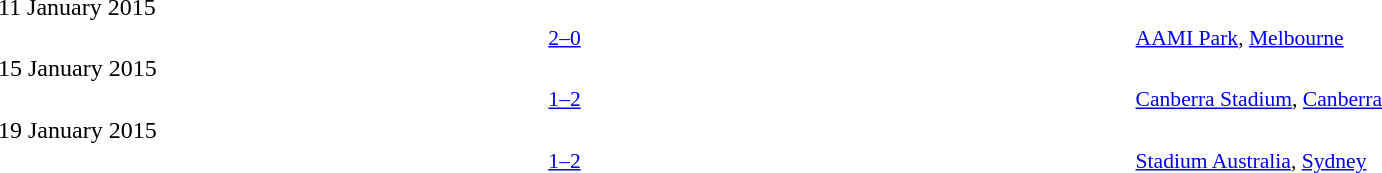<table style="width:100%" cellspacing="1">
<tr>
<th width=25%></th>
<th width=10%></th>
<th width=25%></th>
</tr>
<tr>
<td>11 January 2015</td>
</tr>
<tr style=font-size:90%>
<td align=right></td>
<td align=center><a href='#'>2–0</a></td>
<td></td>
<td><a href='#'>AAMI Park</a>, <a href='#'>Melbourne</a></td>
</tr>
<tr>
<td>15 January 2015</td>
</tr>
<tr style=font-size:90%>
<td align=right></td>
<td align=center><a href='#'>1–2</a></td>
<td></td>
<td><a href='#'>Canberra Stadium</a>, <a href='#'>Canberra</a></td>
</tr>
<tr>
<td>19 January 2015</td>
</tr>
<tr style=font-size:90%>
<td align=right></td>
<td align=center><a href='#'>1–2</a></td>
<td></td>
<td><a href='#'>Stadium Australia</a>, <a href='#'>Sydney</a></td>
</tr>
</table>
